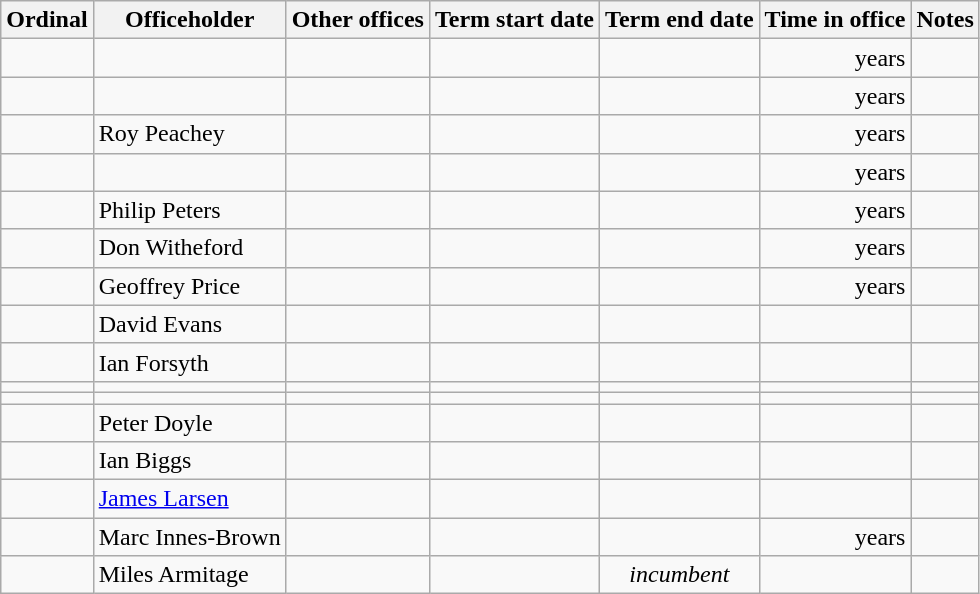<table class='wikitable sortable'>
<tr>
<th>Ordinal</th>
<th>Officeholder</th>
<th>Other offices</th>
<th>Term start date</th>
<th>Term end date</th>
<th>Time in office</th>
<th>Notes</th>
</tr>
<tr>
<td align=center></td>
<td></td>
<td></td>
<td align=center></td>
<td align=center></td>
<td align=right> years</td>
<td></td>
</tr>
<tr>
<td align=center></td>
<td></td>
<td></td>
<td align=center></td>
<td align=center></td>
<td align=right> years</td>
<td></td>
</tr>
<tr>
<td align=center></td>
<td>Roy Peachey</td>
<td></td>
<td align=center></td>
<td align=center></td>
<td align=right> years</td>
<td></td>
</tr>
<tr>
<td align=center></td>
<td></td>
<td></td>
<td align=center></td>
<td align=center></td>
<td align=right> years</td>
<td></td>
</tr>
<tr>
<td align=center></td>
<td>Philip Peters</td>
<td></td>
<td align=center></td>
<td align=center></td>
<td align=right> years</td>
<td></td>
</tr>
<tr>
<td align=center></td>
<td>Don Witheford</td>
<td></td>
<td align=center></td>
<td align=center></td>
<td align=right> years</td>
<td></td>
</tr>
<tr>
<td align=center></td>
<td>Geoffrey Price</td>
<td></td>
<td align=center></td>
<td align=center></td>
<td align=right> years</td>
<td></td>
</tr>
<tr>
<td align=center></td>
<td>David Evans</td>
<td></td>
<td align=center></td>
<td align=center></td>
<td align=right></td>
<td></td>
</tr>
<tr>
<td align=center></td>
<td>Ian Forsyth</td>
<td></td>
<td align=center></td>
<td align=center></td>
<td align=right></td>
<td></td>
</tr>
<tr>
<td align=center></td>
<td></td>
<td></td>
<td align=center></td>
<td align=center></td>
<td align=right></td>
<td></td>
</tr>
<tr>
<td align=center></td>
<td></td>
<td></td>
<td align=center></td>
<td align=center></td>
<td align=right></td>
<td></td>
</tr>
<tr>
<td align=center></td>
<td>Peter Doyle</td>
<td></td>
<td align=center></td>
<td align=center></td>
<td align=right></td>
<td></td>
</tr>
<tr>
<td align=center></td>
<td>Ian Biggs</td>
<td></td>
<td align=center></td>
<td align=center></td>
<td align=right></td>
<td></td>
</tr>
<tr>
<td align=center></td>
<td><a href='#'>James Larsen</a></td>
<td></td>
<td align=center></td>
<td align=center></td>
<td align=right></td>
<td></td>
</tr>
<tr>
<td align=center></td>
<td>Marc Innes-Brown </td>
<td></td>
<td align=center></td>
<td align=center></td>
<td align=right> years</td>
<td></td>
</tr>
<tr>
<td align=center></td>
<td>Miles Armitage</td>
<td></td>
<td align=center></td>
<td align=center><em>incumbent</em></td>
<td align=right></td>
<td></td>
</tr>
</table>
